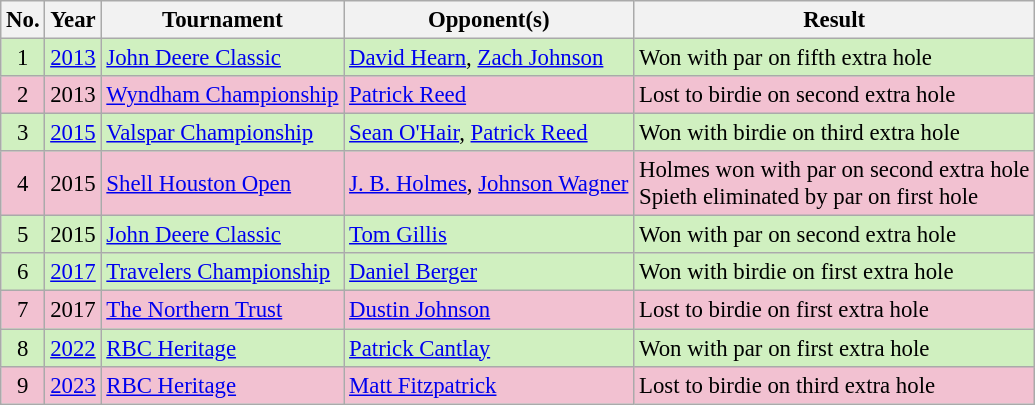<table class="wikitable" style="font-size:95%;">
<tr>
<th>No.</th>
<th>Year</th>
<th>Tournament</th>
<th>Opponent(s)</th>
<th>Result</th>
</tr>
<tr style="background:#D0F0C0;">
<td align=center>1</td>
<td><a href='#'>2013</a></td>
<td><a href='#'>John Deere Classic</a></td>
<td> <a href='#'>David Hearn</a>,  <a href='#'>Zach Johnson</a></td>
<td>Won with par on fifth extra hole</td>
</tr>
<tr style="background:#F2C1D1;">
<td align=center>2</td>
<td>2013</td>
<td><a href='#'>Wyndham Championship</a></td>
<td> <a href='#'>Patrick Reed</a></td>
<td>Lost to birdie on second extra hole</td>
</tr>
<tr style="background:#D0F0C0;">
<td align=center>3</td>
<td><a href='#'>2015</a></td>
<td><a href='#'>Valspar Championship</a></td>
<td> <a href='#'>Sean O'Hair</a>,  <a href='#'>Patrick Reed</a></td>
<td>Won with birdie on third extra hole</td>
</tr>
<tr style="background:#F2C1D1;">
<td align=center>4</td>
<td>2015</td>
<td><a href='#'>Shell Houston Open</a></td>
<td> <a href='#'>J. B. Holmes</a>,  <a href='#'>Johnson Wagner</a></td>
<td>Holmes won with par on second extra hole<br>Spieth eliminated by par on first hole</td>
</tr>
<tr style="background:#D0F0C0;">
<td align=center>5</td>
<td>2015</td>
<td><a href='#'>John Deere Classic</a></td>
<td> <a href='#'>Tom Gillis</a></td>
<td>Won with par on second extra hole</td>
</tr>
<tr style="background:#D0F0C0;">
<td align=center>6</td>
<td><a href='#'>2017</a></td>
<td><a href='#'>Travelers Championship</a></td>
<td> <a href='#'>Daniel Berger</a></td>
<td>Won with birdie on first extra hole</td>
</tr>
<tr style="background:#F2C1D1;">
<td align=center>7</td>
<td>2017</td>
<td><a href='#'>The Northern Trust</a></td>
<td> <a href='#'>Dustin Johnson</a></td>
<td>Lost to birdie on first extra hole</td>
</tr>
<tr style="background:#D0F0C0;">
<td align=center>8</td>
<td><a href='#'>2022</a></td>
<td><a href='#'>RBC Heritage</a></td>
<td> <a href='#'>Patrick Cantlay</a></td>
<td>Won with par on first extra hole</td>
</tr>
<tr style="background:#F2C1D1;">
<td align=center>9</td>
<td><a href='#'>2023</a></td>
<td><a href='#'>RBC Heritage</a></td>
<td> <a href='#'>Matt Fitzpatrick</a></td>
<td>Lost to birdie on third extra hole</td>
</tr>
</table>
